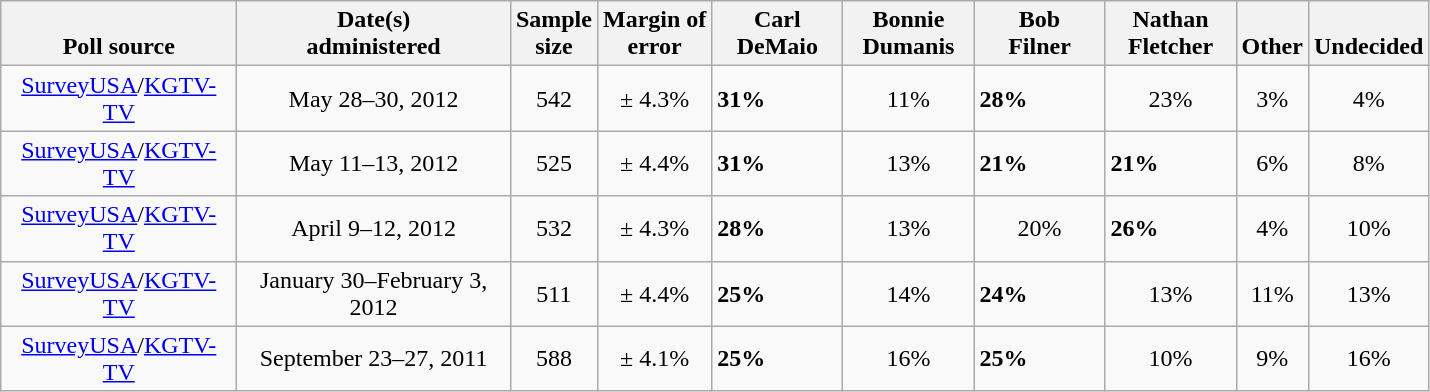<table class="wikitable">
<tr valign= bottom>
<th style="width:150px;">Poll source</th>
<th style="width:175px;">Date(s)<br>administered</th>
<th>Sample<br>size</th>
<th>Margin of<br>error</th>
<th style="width:80px;">Carl<br>DeMaio</th>
<th style="width:80px;">Bonnie<br>Dumanis</th>
<th style="width:80px;">Bob<br>Filner</th>
<th style="width:80px;">Nathan<br>Fletcher</th>
<th>Other</th>
<th>Undecided</th>
</tr>
<tr>
<td align=center><a href='#'>SurveyUSA</a>/<a href='#'>KGTV-TV</a></td>
<td align=center>May 28–30, 2012</td>
<td align=center>542</td>
<td align=center>± 4.3%</td>
<td><strong>31%</strong></td>
<td align=center>11%</td>
<td><strong>28%</strong></td>
<td align=center>23%</td>
<td align=center>3%</td>
<td align=center>4%</td>
</tr>
<tr>
<td align=center><a href='#'>SurveyUSA</a>/<a href='#'>KGTV-TV</a></td>
<td align=center>May 11–13, 2012</td>
<td align=center>525</td>
<td align=center>± 4.4%</td>
<td><strong>31%</strong></td>
<td align=center>13%</td>
<td><strong>21%</strong></td>
<td><strong>21%</strong></td>
<td align=center>6%</td>
<td align=center>8%</td>
</tr>
<tr>
<td align=center><a href='#'>SurveyUSA</a>/<a href='#'>KGTV-TV</a></td>
<td align=center>April 9–12, 2012</td>
<td align=center>532</td>
<td align=center>± 4.3%</td>
<td><strong>28%</strong></td>
<td align=center>13%</td>
<td align=center>20%</td>
<td><strong>26%</strong></td>
<td align=center>4%</td>
<td align=center>10%</td>
</tr>
<tr>
<td align=center><a href='#'>SurveyUSA</a>/<a href='#'>KGTV-TV</a></td>
<td align=center>January 30–February 3, 2012</td>
<td align=center>511</td>
<td align=center>± 4.4%</td>
<td><strong>25%</strong></td>
<td align=center>14%</td>
<td><strong>24%</strong></td>
<td align=center>13%</td>
<td align=center>11%</td>
<td align=center>13%</td>
</tr>
<tr>
<td align=center><a href='#'>SurveyUSA</a>/<a href='#'>KGTV-TV</a></td>
<td align=center>September 23–27, 2011</td>
<td align=center>588</td>
<td align=center>± 4.1%</td>
<td><strong>25%</strong></td>
<td align=center>16%</td>
<td><strong>25%</strong></td>
<td align=center>10%</td>
<td align=center>9%</td>
<td align=center>16%</td>
</tr>
</table>
